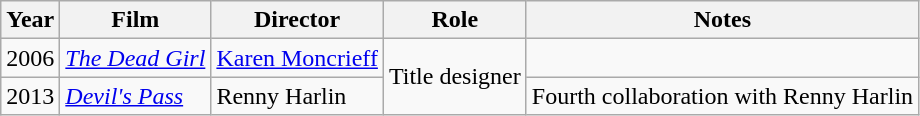<table class="wikitable">
<tr>
<th>Year</th>
<th>Film</th>
<th>Director</th>
<th>Role</th>
<th>Notes</th>
</tr>
<tr>
<td>2006</td>
<td><em><a href='#'>The Dead Girl</a></em></td>
<td><a href='#'>Karen Moncrieff</a></td>
<td rowspan=2>Title designer</td>
<td></td>
</tr>
<tr>
<td>2013</td>
<td><em><a href='#'>Devil's Pass</a></em></td>
<td>Renny Harlin</td>
<td>Fourth collaboration with Renny Harlin</td>
</tr>
</table>
